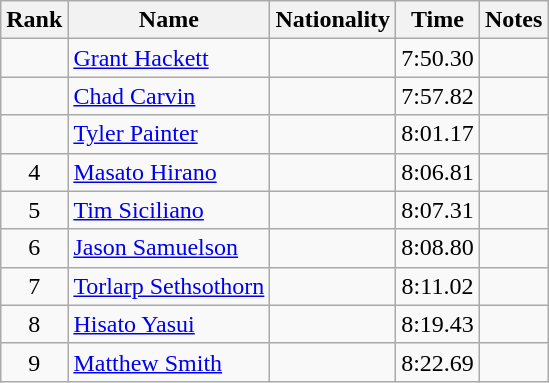<table class="wikitable sortable" style="text-align:center">
<tr>
<th>Rank</th>
<th>Name</th>
<th>Nationality</th>
<th>Time</th>
<th>Notes</th>
</tr>
<tr>
<td></td>
<td align=left><a href='#'>Grant Hackett</a></td>
<td align=left></td>
<td>7:50.30</td>
<td></td>
</tr>
<tr>
<td></td>
<td align=left><a href='#'>Chad Carvin</a></td>
<td align=left></td>
<td>7:57.82</td>
<td></td>
</tr>
<tr>
<td></td>
<td align=left><a href='#'>Tyler Painter</a></td>
<td align=left></td>
<td>8:01.17</td>
<td></td>
</tr>
<tr>
<td>4</td>
<td align=left><a href='#'>Masato Hirano</a></td>
<td align=left></td>
<td>8:06.81</td>
<td></td>
</tr>
<tr>
<td>5</td>
<td align=left><a href='#'>Tim Siciliano</a></td>
<td align=left></td>
<td>8:07.31</td>
<td></td>
</tr>
<tr>
<td>6</td>
<td align=left><a href='#'>Jason Samuelson</a></td>
<td align=left></td>
<td>8:08.80</td>
<td></td>
</tr>
<tr>
<td>7</td>
<td align=left><a href='#'>Torlarp Sethsothorn</a></td>
<td align=left></td>
<td>8:11.02</td>
<td></td>
</tr>
<tr>
<td>8</td>
<td align=left><a href='#'>Hisato Yasui</a></td>
<td align=left></td>
<td>8:19.43</td>
<td></td>
</tr>
<tr>
<td>9</td>
<td align=left><a href='#'>Matthew Smith</a></td>
<td align=left></td>
<td>8:22.69</td>
<td></td>
</tr>
</table>
